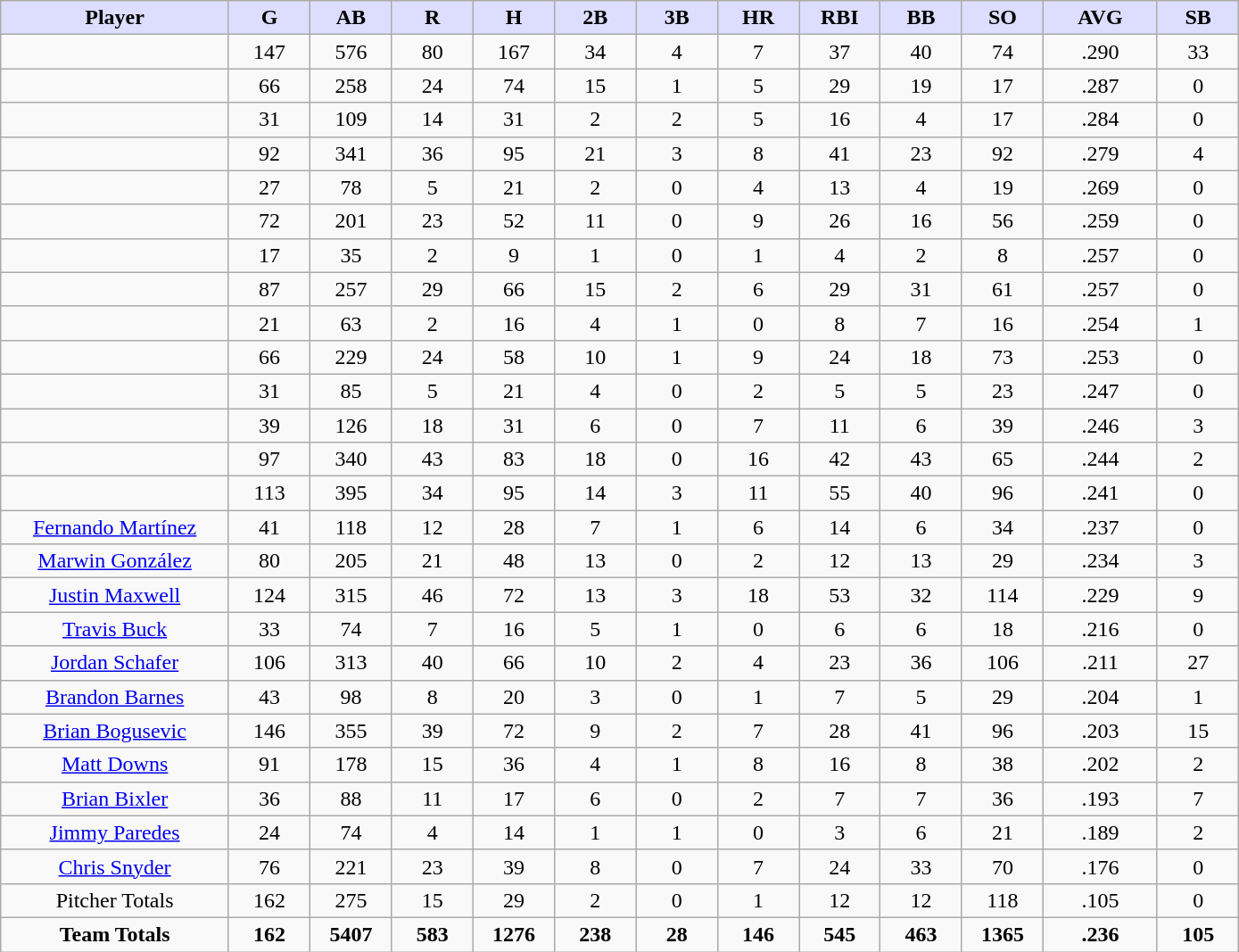<table class="wikitable sortable">
<tr>
<th style="background:#ddf; width:14%;">Player</th>
<th style="background:#ddf; width:5%;">G</th>
<th style="background:#ddf; width:5%;">AB</th>
<th style="background:#ddf; width:5%;">R</th>
<th style="background:#ddf; width:5%;">H</th>
<th style="background:#ddf; width:5%;">2B</th>
<th style="background:#ddf; width:5%;">3B</th>
<th style="background:#ddf; width:5%;">HR</th>
<th style="background:#ddf; width:5%;">RBI</th>
<th style="background:#ddf; width:5%;">BB</th>
<th style="background:#ddf; width:5%;">SO</th>
<th style="background:#ddf; width:7%;">AVG</th>
<th style="background:#ddf; width:5%;">SB</th>
</tr>
<tr align="center">
<td></td>
<td>147</td>
<td>576</td>
<td>80</td>
<td>167</td>
<td>34</td>
<td>4</td>
<td>7</td>
<td>37</td>
<td>40</td>
<td>74</td>
<td>.290</td>
<td>33</td>
</tr>
<tr align="center">
<td></td>
<td>66</td>
<td>258</td>
<td>24</td>
<td>74</td>
<td>15</td>
<td>1</td>
<td>5</td>
<td>29</td>
<td>19</td>
<td>17</td>
<td>.287</td>
<td>0</td>
</tr>
<tr align="center">
<td></td>
<td>31</td>
<td>109</td>
<td>14</td>
<td>31</td>
<td>2</td>
<td>2</td>
<td>5</td>
<td>16</td>
<td>4</td>
<td>17</td>
<td>.284</td>
<td>0</td>
</tr>
<tr align="center">
<td></td>
<td>92</td>
<td>341</td>
<td>36</td>
<td>95</td>
<td>21</td>
<td>3</td>
<td>8</td>
<td>41</td>
<td>23</td>
<td>92</td>
<td>.279</td>
<td>4</td>
</tr>
<tr align="center">
<td></td>
<td>27</td>
<td>78</td>
<td>5</td>
<td>21</td>
<td>2</td>
<td>0</td>
<td>4</td>
<td>13</td>
<td>4</td>
<td>19</td>
<td>.269</td>
<td>0</td>
</tr>
<tr align="center">
<td></td>
<td>72</td>
<td>201</td>
<td>23</td>
<td>52</td>
<td>11</td>
<td>0</td>
<td>9</td>
<td>26</td>
<td>16</td>
<td>56</td>
<td>.259</td>
<td>0</td>
</tr>
<tr align="center">
<td></td>
<td>17</td>
<td>35</td>
<td>2</td>
<td>9</td>
<td>1</td>
<td>0</td>
<td>1</td>
<td>4</td>
<td>2</td>
<td>8</td>
<td>.257</td>
<td>0</td>
</tr>
<tr align="center">
<td></td>
<td>87</td>
<td>257</td>
<td>29</td>
<td>66</td>
<td>15</td>
<td>2</td>
<td>6</td>
<td>29</td>
<td>31</td>
<td>61</td>
<td>.257</td>
<td>0</td>
</tr>
<tr align="center">
<td></td>
<td>21</td>
<td>63</td>
<td>2</td>
<td>16</td>
<td>4</td>
<td>1</td>
<td>0</td>
<td>8</td>
<td>7</td>
<td>16</td>
<td>.254</td>
<td>1</td>
</tr>
<tr align="center">
<td></td>
<td>66</td>
<td>229</td>
<td>24</td>
<td>58</td>
<td>10</td>
<td>1</td>
<td>9</td>
<td>24</td>
<td>18</td>
<td>73</td>
<td>.253</td>
<td>0</td>
</tr>
<tr align="center">
<td></td>
<td>31</td>
<td>85</td>
<td>5</td>
<td>21</td>
<td>4</td>
<td>0</td>
<td>2</td>
<td>5</td>
<td>5</td>
<td>23</td>
<td>.247</td>
<td>0</td>
</tr>
<tr align="center">
<td></td>
<td>39</td>
<td>126</td>
<td>18</td>
<td>31</td>
<td>6</td>
<td>0</td>
<td>7</td>
<td>11</td>
<td>6</td>
<td>39</td>
<td>.246</td>
<td>3</td>
</tr>
<tr align="center">
<td></td>
<td>97</td>
<td>340</td>
<td>43</td>
<td>83</td>
<td>18</td>
<td>0</td>
<td>16</td>
<td>42</td>
<td>43</td>
<td>65</td>
<td>.244</td>
<td>2</td>
</tr>
<tr align="center">
<td></td>
<td>113</td>
<td>395</td>
<td>34</td>
<td>95</td>
<td>14</td>
<td>3</td>
<td>11</td>
<td>55</td>
<td>40</td>
<td>96</td>
<td>.241</td>
<td>0</td>
</tr>
<tr align="center">
<td><a href='#'>Fernando Martínez</a></td>
<td>41</td>
<td>118</td>
<td>12</td>
<td>28</td>
<td>7</td>
<td>1</td>
<td>6</td>
<td>14</td>
<td>6</td>
<td>34</td>
<td>.237</td>
<td>0</td>
</tr>
<tr align=center>
<td><a href='#'>Marwin González</a></td>
<td>80</td>
<td>205</td>
<td>21</td>
<td>48</td>
<td>13</td>
<td>0</td>
<td>2</td>
<td>12</td>
<td>13</td>
<td>29</td>
<td>.234</td>
<td>3</td>
</tr>
<tr align=center>
<td><a href='#'>Justin Maxwell</a></td>
<td>124</td>
<td>315</td>
<td>46</td>
<td>72</td>
<td>13</td>
<td>3</td>
<td>18</td>
<td>53</td>
<td>32</td>
<td>114</td>
<td>.229</td>
<td>9</td>
</tr>
<tr align=center>
<td><a href='#'>Travis Buck</a></td>
<td>33</td>
<td>74</td>
<td>7</td>
<td>16</td>
<td>5</td>
<td>1</td>
<td>0</td>
<td>6</td>
<td>6</td>
<td>18</td>
<td>.216</td>
<td>0</td>
</tr>
<tr align=center>
<td><a href='#'>Jordan Schafer</a></td>
<td>106</td>
<td>313</td>
<td>40</td>
<td>66</td>
<td>10</td>
<td>2</td>
<td>4</td>
<td>23</td>
<td>36</td>
<td>106</td>
<td>.211</td>
<td>27</td>
</tr>
<tr align=center>
<td><a href='#'>Brandon Barnes</a></td>
<td>43</td>
<td>98</td>
<td>8</td>
<td>20</td>
<td>3</td>
<td>0</td>
<td>1</td>
<td>7</td>
<td>5</td>
<td>29</td>
<td>.204</td>
<td>1</td>
</tr>
<tr align=center>
<td><a href='#'>Brian Bogusevic</a></td>
<td>146</td>
<td>355</td>
<td>39</td>
<td>72</td>
<td>9</td>
<td>2</td>
<td>7</td>
<td>28</td>
<td>41</td>
<td>96</td>
<td>.203</td>
<td>15</td>
</tr>
<tr align=center>
<td><a href='#'>Matt Downs</a></td>
<td>91</td>
<td>178</td>
<td>15</td>
<td>36</td>
<td>4</td>
<td>1</td>
<td>8</td>
<td>16</td>
<td>8</td>
<td>38</td>
<td>.202</td>
<td>2</td>
</tr>
<tr align=center>
<td><a href='#'>Brian Bixler</a></td>
<td>36</td>
<td>88</td>
<td>11</td>
<td>17</td>
<td>6</td>
<td>0</td>
<td>2</td>
<td>7</td>
<td>7</td>
<td>36</td>
<td>.193</td>
<td>7</td>
</tr>
<tr align=center>
<td><a href='#'>Jimmy Paredes</a></td>
<td>24</td>
<td>74</td>
<td>4</td>
<td>14</td>
<td>1</td>
<td>1</td>
<td>0</td>
<td>3</td>
<td>6</td>
<td>21</td>
<td>.189</td>
<td>2</td>
</tr>
<tr align=center>
<td><a href='#'>Chris Snyder</a></td>
<td>76</td>
<td>221</td>
<td>23</td>
<td>39</td>
<td>8</td>
<td>0</td>
<td>7</td>
<td>24</td>
<td>33</td>
<td>70</td>
<td>.176</td>
<td>0</td>
</tr>
<tr align=center>
<td>Pitcher Totals</td>
<td>162</td>
<td>275</td>
<td>15</td>
<td>29</td>
<td>2</td>
<td>0</td>
<td>1</td>
<td>12</td>
<td>12</td>
<td>118</td>
<td>.105</td>
<td>0</td>
</tr>
<tr align=center>
<td><strong>Team Totals</strong></td>
<td><strong>162</strong></td>
<td><strong>5407</strong></td>
<td><strong>583</strong></td>
<td><strong>1276</strong></td>
<td><strong>238</strong></td>
<td><strong>28</strong></td>
<td><strong>146</strong></td>
<td><strong>545</strong></td>
<td><strong>463</strong></td>
<td><strong>1365</strong></td>
<td><strong>.236</strong></td>
<td><strong>105</strong></td>
</tr>
</table>
